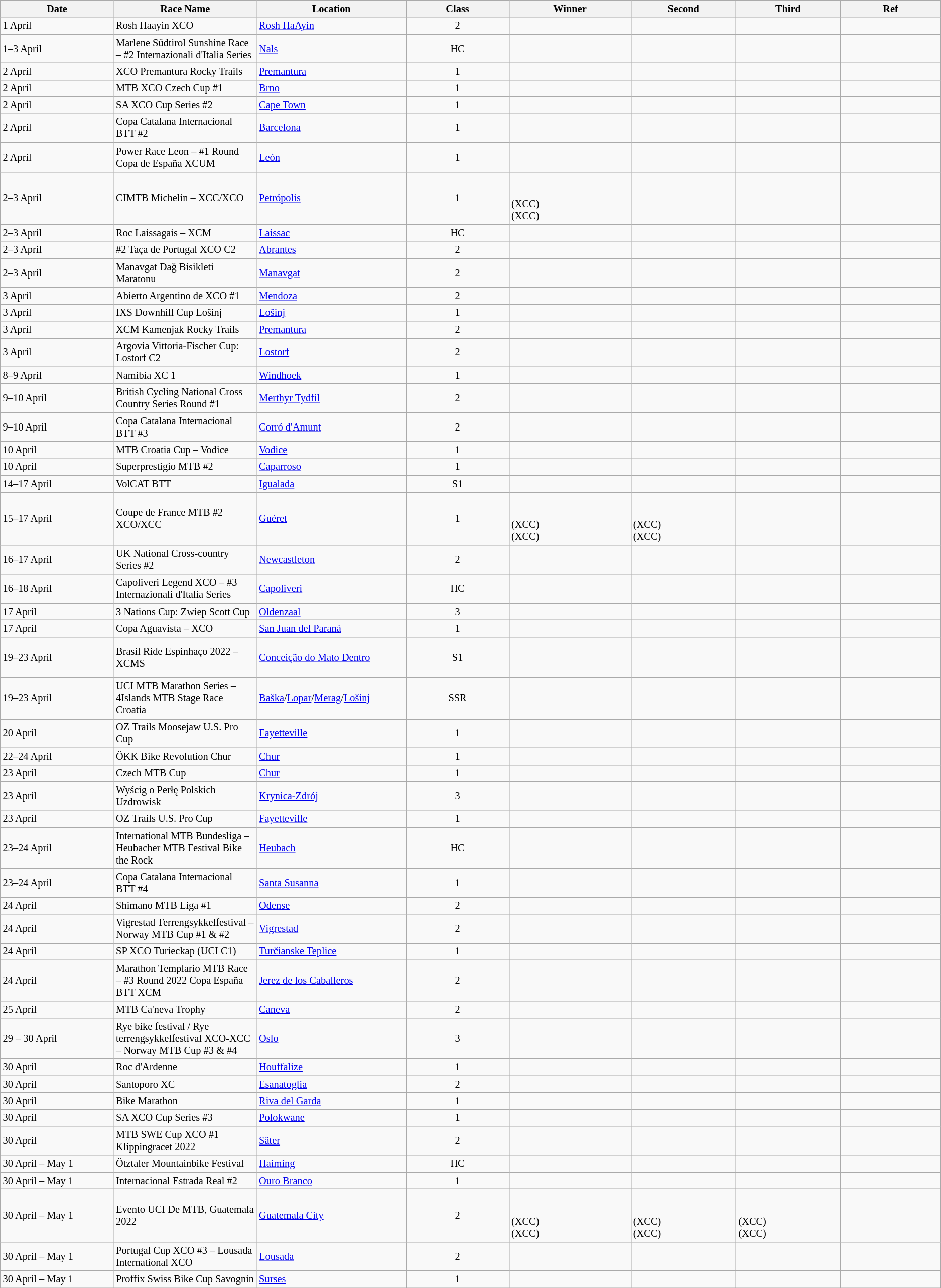<table class="wikitable sortable" style="font-size:85%;">
<tr>
<th style="width:190px;">Date</th>
<th style="width:210px;">Race Name</th>
<th style="width:210px;">Location</th>
<th style="width:170px;">Class</th>
<th width=200px>Winner</th>
<th style="width:170px;">Second</th>
<th style="width:170px;">Third</th>
<th style="width:170px;">Ref</th>
</tr>
<tr>
<td>1 April</td>
<td>Rosh Haayin XCO</td>
<td> <a href='#'>Rosh HaAyin</a></td>
<td align=center>2</td>
<td></td>
<td><br></td>
<td></td>
<td align=center></td>
</tr>
<tr>
<td>1–3 April</td>
<td>Marlene Südtirol Sunshine Race – #2 Internazionali d'Italia Series</td>
<td> <a href='#'>Nals</a></td>
<td align=center>HC</td>
<td><br></td>
<td></td>
<td></td>
<td align=center></td>
</tr>
<tr>
<td>2 April</td>
<td>XCO Premantura Rocky Trails</td>
<td> <a href='#'>Premantura</a></td>
<td align=center>1</td>
<td><br></td>
<td><br></td>
<td><br></td>
<td align=center></td>
</tr>
<tr>
<td>2 April</td>
<td>MTB XCO Czech Cup #1</td>
<td> <a href='#'>Brno</a></td>
<td align=center>1</td>
<td><br></td>
<td><br></td>
<td><br></td>
<td align=center></td>
</tr>
<tr>
<td>2 April</td>
<td>SA XCO Cup Series #2</td>
<td> <a href='#'>Cape Town</a></td>
<td align=center>1</td>
<td><br></td>
<td><br></td>
<td><br></td>
<td align=center></td>
</tr>
<tr>
<td>2 April</td>
<td>Copa Catalana Internacional BTT #2</td>
<td> <a href='#'>Barcelona</a></td>
<td align=center>1</td>
<td></td>
<td><br></td>
<td><br></td>
<td align=center></td>
</tr>
<tr>
<td>2 April</td>
<td>Power Race Leon – #1 Round Copa de España XCUM</td>
<td> <a href='#'>León</a></td>
<td align=center>1</td>
<td><br></td>
<td></td>
<td><br></td>
<td align=center></td>
</tr>
<tr>
<td>2–3 April</td>
<td>CIMTB Michelin – XCC/XCO</td>
<td> <a href='#'>Petrópolis</a></td>
<td align=center>1</td>
<td><br><br> (XCC)<br> (XCC)</td>
<td></td>
<td></td>
<td align=center></td>
</tr>
<tr>
<td>2–3 April</td>
<td>Roc Laissagais – XCM</td>
<td> <a href='#'>Laissac</a></td>
<td align=center>HC</td>
<td><br></td>
<td><br></td>
<td><br></td>
<td align=center></td>
</tr>
<tr>
<td>2–3 April</td>
<td>#2 Taça de Portugal XCO C2</td>
<td> <a href='#'>Abrantes</a></td>
<td align=center>2</td>
<td><br></td>
<td><br></td>
<td><br></td>
<td align=center></td>
</tr>
<tr>
<td>2–3 April</td>
<td>Manavgat Dağ Bisikleti Maratonu</td>
<td> <a href='#'>Manavgat</a></td>
<td align=center>2</td>
<td><br></td>
<td><br></td>
<td><br></td>
<td align=center></td>
</tr>
<tr>
<td>3 April</td>
<td>Abierto Argentino de XCO #1</td>
<td> <a href='#'>Mendoza</a></td>
<td align=center>2</td>
<td><br></td>
<td></td>
<td><br></td>
<td align=center></td>
</tr>
<tr>
<td>3 April</td>
<td>IXS Downhill Cup Lošinj</td>
<td> <a href='#'>Lošinj</a></td>
<td align=center>1</td>
<td><br></td>
<td><br></td>
<td><br></td>
<td align=center></td>
</tr>
<tr>
<td>3 April</td>
<td>XCM Kamenjak Rocky Trails</td>
<td> <a href='#'>Premantura</a></td>
<td align=center>2</td>
<td><br></td>
<td><br></td>
<td><br></td>
<td align=center></td>
</tr>
<tr>
<td>3 April</td>
<td>Argovia Vittoria-Fischer Cup: Lostorf C2</td>
<td> <a href='#'>Lostorf</a></td>
<td align=center>2</td>
<td><br></td>
<td><br></td>
<td><br></td>
<td align=center></td>
</tr>
<tr>
<td>8–9 April</td>
<td>Namibia XC 1</td>
<td> <a href='#'>Windhoek</a></td>
<td align=center>1</td>
<td><br></td>
<td><br></td>
<td><br></td>
<td align=center></td>
</tr>
<tr>
<td>9–10 April</td>
<td>British Cycling National Cross Country Series Round #1</td>
<td> <a href='#'>Merthyr Tydfil</a></td>
<td align=center>2</td>
<td><br></td>
<td><br></td>
<td></td>
<td align=center></td>
</tr>
<tr>
<td>9–10 April</td>
<td>Copa Catalana Internacional BTT #3</td>
<td> <a href='#'>Corró d'Amunt</a></td>
<td align=center>2</td>
<td></td>
<td></td>
<td></td>
<td align=center></td>
</tr>
<tr>
<td>10 April</td>
<td>MTB Croatia Cup – Vodice</td>
<td> <a href='#'>Vodice</a></td>
<td align=center>1</td>
<td></td>
<td></td>
<td></td>
<td align=center></td>
</tr>
<tr>
<td>10 April</td>
<td>Superprestigio MTB #2</td>
<td> <a href='#'>Caparroso</a></td>
<td align=center>1</td>
<td></td>
<td></td>
<td></td>
<td align=center></td>
</tr>
<tr>
<td>14–17 April</td>
<td>VolCAT BTT</td>
<td> <a href='#'>Igualada</a></td>
<td align=center>S1</td>
<td><br></td>
<td><br></td>
<td><br></td>
<td align=center></td>
</tr>
<tr>
<td>15–17 April</td>
<td>Coupe de France MTB #2 XCO/XCC</td>
<td> <a href='#'>Guéret</a></td>
<td align=center>1</td>
<td><br><br> (XCC)<br> (XCC)</td>
<td><br><br> (XCC)<br> (XCC)</td>
<td><br><br></td>
<td align=center></td>
</tr>
<tr>
<td>16–17 April</td>
<td>UK National Cross-country Series #2</td>
<td> <a href='#'>Newcastleton</a></td>
<td align=center>2</td>
<td><br></td>
<td><br></td>
<td><br></td>
<td align=center></td>
</tr>
<tr>
<td>16–18 April</td>
<td>Capoliveri Legend XCO – #3 Internazionali d'Italia Series</td>
<td> <a href='#'>Capoliveri</a></td>
<td align=center>HC</td>
<td><br></td>
<td><br></td>
<td><br></td>
<td align=center></td>
</tr>
<tr>
<td>17 April</td>
<td>3 Nations Cup: Zwiep Scott Cup</td>
<td> <a href='#'>Oldenzaal</a></td>
<td align=center>3</td>
<td><br></td>
<td><br></td>
<td><br></td>
<td align=center></td>
</tr>
<tr>
<td>17 April</td>
<td>Copa Aguavista – XCO</td>
<td> <a href='#'>San Juan del Paraná</a></td>
<td align=center>1</td>
<td><br></td>
<td><br></td>
<td><br></td>
<td align=center></td>
</tr>
<tr>
<td>19–23 April</td>
<td>Brasil Ride Espinhaço 2022 – XCMS</td>
<td> <a href='#'>Conceição do Mato Dentro</a></td>
<td align=center>S1</td>
<td><br><br><br></td>
<td><br><br><br></td>
<td><br><br><br></td>
<td align=center></td>
</tr>
<tr>
<td>19–23 April</td>
<td>UCI MTB Marathon Series – 4Islands MTB Stage Race Croatia</td>
<td> <a href='#'>Baška</a>/<a href='#'>Lopar</a>/<a href='#'>Merag</a>/<a href='#'>Lošinj</a></td>
<td align=center>SSR</td>
<td><br><br><br></td>
<td><br><br><br></td>
<td><br><br><br></td>
<td align=center></td>
</tr>
<tr>
<td>20 April</td>
<td>OZ Trails Moosejaw U.S. Pro Cup</td>
<td> <a href='#'>Fayetteville</a></td>
<td align=center>1</td>
<td><br></td>
<td><br></td>
<td><br></td>
<td align=center></td>
</tr>
<tr>
<td>22–24 April</td>
<td>ÖKK Bike Revolution Chur</td>
<td> <a href='#'>Chur</a></td>
<td align=center>1</td>
<td><br></td>
<td><br></td>
<td><br></td>
<td align=center></td>
</tr>
<tr>
<td>23 April</td>
<td>Czech MTB Cup</td>
<td> <a href='#'>Chur</a></td>
<td align=center>1</td>
<td><br></td>
<td><br></td>
<td><br></td>
<td align=center></td>
</tr>
<tr>
<td>23 April</td>
<td>Wyścig o Perłę Polskich Uzdrowisk</td>
<td> <a href='#'>Krynica-Zdrój</a></td>
<td align=center>3</td>
<td><br></td>
<td><br></td>
<td><br></td>
<td align=center></td>
</tr>
<tr>
<td>23 April</td>
<td>OZ Trails U.S. Pro Cup</td>
<td> <a href='#'>Fayetteville</a></td>
<td align=center>1</td>
<td><br></td>
<td><br></td>
<td><br></td>
<td align=center></td>
</tr>
<tr>
<td>23–24 April</td>
<td>International MTB Bundesliga – Heubacher MTB Festival Bike the Rock</td>
<td> <a href='#'>Heubach</a></td>
<td align=center>HC</td>
<td><br></td>
<td><br></td>
<td><br></td>
<td align=center></td>
</tr>
<tr>
<td>23–24 April</td>
<td>Copa Catalana Internacional BTT #4</td>
<td> <a href='#'>Santa Susanna</a></td>
<td align=center>1</td>
<td><br></td>
<td><br></td>
<td><br></td>
<td align=center></td>
</tr>
<tr>
<td>24 April</td>
<td>Shimano MTB Liga #1</td>
<td> <a href='#'>Odense</a></td>
<td align=center>2</td>
<td><br></td>
<td><br></td>
<td><br></td>
<td align=center></td>
</tr>
<tr>
<td>24 April</td>
<td>Vigrestad Terrengsykkelfestival – Norway MTB Cup #1 & #2</td>
<td> <a href='#'>Vigrestad</a></td>
<td align=center>2</td>
<td><br></td>
<td><br></td>
<td><br></td>
<td align=center></td>
</tr>
<tr>
<td>24 April</td>
<td>SP XCO Turieckap (UCI C1)</td>
<td> <a href='#'>Turčianske Teplice</a></td>
<td align=center>1</td>
<td><br></td>
<td><br></td>
<td><br></td>
<td align=center></td>
</tr>
<tr>
<td>24 April</td>
<td>Marathon Templario MTB Race – #3 Round 2022 Copa España BTT XCM</td>
<td> <a href='#'>Jerez de los Caballeros</a></td>
<td align=center>2</td>
<td><br></td>
<td><br></td>
<td><br></td>
<td align=center></td>
</tr>
<tr>
<td>25 April</td>
<td>MTB Ca'neva Trophy</td>
<td> <a href='#'>Caneva</a></td>
<td align=center>2</td>
<td><br></td>
<td><br></td>
<td><br></td>
<td align=center></td>
</tr>
<tr>
<td>29 – 30 April</td>
<td>Rye bike festival / Rye terrengsykkelfestival XCO-XCC – Norway MTB Cup #3 & #4</td>
<td> <a href='#'>Oslo</a></td>
<td align=center>3</td>
<td></td>
<td></td>
<td></td>
<td align=center></td>
</tr>
<tr>
<td>30 April</td>
<td>Roc d'Ardenne</td>
<td> <a href='#'>Houffalize</a></td>
<td align=center>1</td>
<td><br></td>
<td><br></td>
<td><br></td>
<td align=center></td>
</tr>
<tr>
<td>30 April</td>
<td>Santoporo XC</td>
<td> <a href='#'>Esanatoglia</a></td>
<td align=center>2</td>
<td><br></td>
<td><br></td>
<td><br></td>
<td align=center></td>
</tr>
<tr>
<td>30 April</td>
<td>Bike Marathon</td>
<td> <a href='#'>Riva del Garda</a></td>
<td align=center>1</td>
<td><br></td>
<td><br></td>
<td><br></td>
<td align=center></td>
</tr>
<tr>
<td>30 April</td>
<td>SA XCO Cup Series #3</td>
<td> <a href='#'>Polokwane</a></td>
<td align=center>1</td>
<td><br></td>
<td><br></td>
<td><br></td>
<td align=center></td>
</tr>
<tr>
<td>30 April</td>
<td>MTB SWE Cup XCO #1 Klippingracet 2022</td>
<td> <a href='#'>Säter</a></td>
<td align=center>2</td>
<td><br></td>
<td><br></td>
<td><br></td>
<td align=center></td>
</tr>
<tr>
<td>30 April – May 1</td>
<td>Ötztaler Mountainbike Festival</td>
<td> <a href='#'>Haiming</a></td>
<td align=center>HC</td>
<td><br></td>
<td><br></td>
<td><br></td>
<td align=center></td>
</tr>
<tr>
<td>30 April – May 1</td>
<td>Internacional Estrada Real #2</td>
<td> <a href='#'>Ouro Branco</a></td>
<td align=center>1</td>
<td><br></td>
<td><br></td>
<td><br></td>
<td align=center></td>
</tr>
<tr>
<td>30 April – May 1</td>
<td>Evento UCI De MTB, Guatemala 2022</td>
<td> <a href='#'>Guatemala City</a></td>
<td align=center>2</td>
<td><br><br> (XCC)<br> (XCC)</td>
<td><br><br> (XCC)<br> (XCC)</td>
<td><br><br> (XCC)<br> (XCC)</td>
<td align=center></td>
</tr>
<tr>
<td>30 April – May 1</td>
<td>Portugal Cup XCO #3 – Lousada International XCO</td>
<td> <a href='#'>Lousada</a></td>
<td align=center>2</td>
<td><br></td>
<td><br></td>
<td><br></td>
<td align=center></td>
</tr>
<tr>
<td>30 April – May 1</td>
<td>Proffix Swiss Bike Cup Savognin</td>
<td> <a href='#'>Surses</a></td>
<td align=center>1</td>
<td><br></td>
<td><br></td>
<td><br></td>
<td align=center></td>
</tr>
</table>
